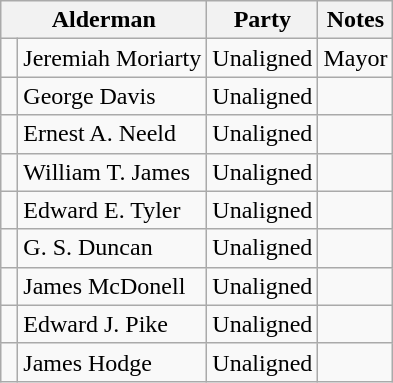<table class="wikitable">
<tr>
<th colspan="2">Alderman</th>
<th>Party</th>
<th>Notes</th>
</tr>
<tr>
<td> </td>
<td>Jeremiah Moriarty</td>
<td>Unaligned</td>
<td>Mayor</td>
</tr>
<tr>
<td> </td>
<td>George Davis</td>
<td>Unaligned</td>
<td></td>
</tr>
<tr>
<td> </td>
<td>Ernest A. Neeld</td>
<td>Unaligned</td>
<td></td>
</tr>
<tr>
<td> </td>
<td>William T. James</td>
<td>Unaligned</td>
<td></td>
</tr>
<tr>
<td> </td>
<td>Edward E. Tyler</td>
<td>Unaligned</td>
<td></td>
</tr>
<tr>
<td> </td>
<td>G. S. Duncan</td>
<td>Unaligned</td>
<td></td>
</tr>
<tr>
<td> </td>
<td>James McDonell</td>
<td>Unaligned</td>
<td></td>
</tr>
<tr>
<td> </td>
<td>Edward J. Pike</td>
<td>Unaligned</td>
<td></td>
</tr>
<tr>
<td> </td>
<td>James Hodge</td>
<td>Unaligned</td>
<td></td>
</tr>
</table>
